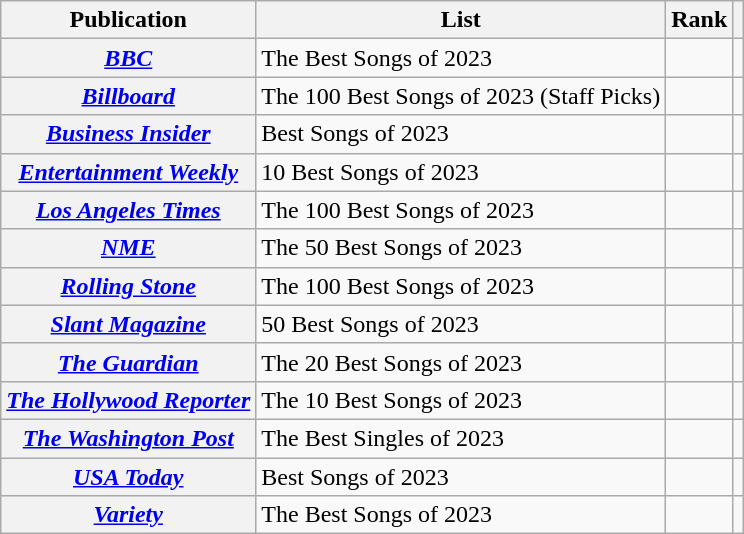<table class="wikitable plainrowheaders sortable" style="margin-right: 0;">
<tr>
<th scope="col">Publication</th>
<th scope="col">List</th>
<th scope="col">Rank</th>
<th scope="col" class="unsortable"></th>
</tr>
<tr>
<th scope="row"><em><a href='#'>BBC</a></em></th>
<td>The Best Songs of 2023</td>
<td></td>
<td style="text-align:center"></td>
</tr>
<tr>
<th scope="row"><em><a href='#'>Billboard</a></em></th>
<td>The 100 Best Songs of 2023 (Staff Picks)</td>
<td></td>
<td style="text-align:center"></td>
</tr>
<tr>
<th scope="row"><em><a href='#'>Business Insider</a></em></th>
<td>Best Songs of 2023</td>
<td></td>
<td style="Business Insider"></td>
</tr>
<tr>
<th scope="row"><em><a href='#'>Entertainment Weekly</a></em></th>
<td>10 Best Songs of 2023</td>
<td></td>
<td style="text-align:center"></td>
</tr>
<tr>
<th scope="row"><em><a href='#'>Los Angeles Times</a></em></th>
<td>The 100 Best Songs of 2023</td>
<td></td>
<td style="text-align:center"></td>
</tr>
<tr>
<th scope="row"><em><a href='#'>NME</a></em></th>
<td>The 50 Best Songs of 2023</td>
<td></td>
<td style="text-align:center"></td>
</tr>
<tr>
<th scope="row"><em><a href='#'>Rolling Stone</a></em></th>
<td>The 100 Best Songs of 2023</td>
<td></td>
<td style="text-align:center"></td>
</tr>
<tr>
<th scope="row"><em><a href='#'>Slant Magazine</a></em></th>
<td>50 Best Songs of 2023</td>
<td></td>
<td style="text-align:center"></td>
</tr>
<tr>
<th scope="row"><em><a href='#'>The Guardian</a></em></th>
<td>The 20 Best Songs of 2023</td>
<td></td>
<td style="text-align:center"></td>
</tr>
<tr>
<th scope="row"><em><a href='#'>The Hollywood Reporter</a></em></th>
<td>The 10 Best Songs of 2023</td>
<td></td>
<td style="text-align:center"></td>
</tr>
<tr>
<th scope="row"><em><a href='#'>The Washington Post</a></em></th>
<td>The Best Singles of 2023</td>
<td></td>
<td style="text-align:center"></td>
</tr>
<tr>
<th scope="row"><em><a href='#'>USA Today</a></em></th>
<td>Best Songs of 2023</td>
<td></td>
<td style="text-align:center"></td>
</tr>
<tr>
<th scope="row"><em><a href='#'>Variety</a></em></th>
<td>The Best Songs of 2023</td>
<td></td>
<td style="text-align:center"></td>
</tr>
</table>
